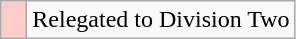<table class="wikitable">
<tr>
<td width=10px bgcolor="#ffcccc"></td>
<td>Relegated to Division Two</td>
</tr>
</table>
